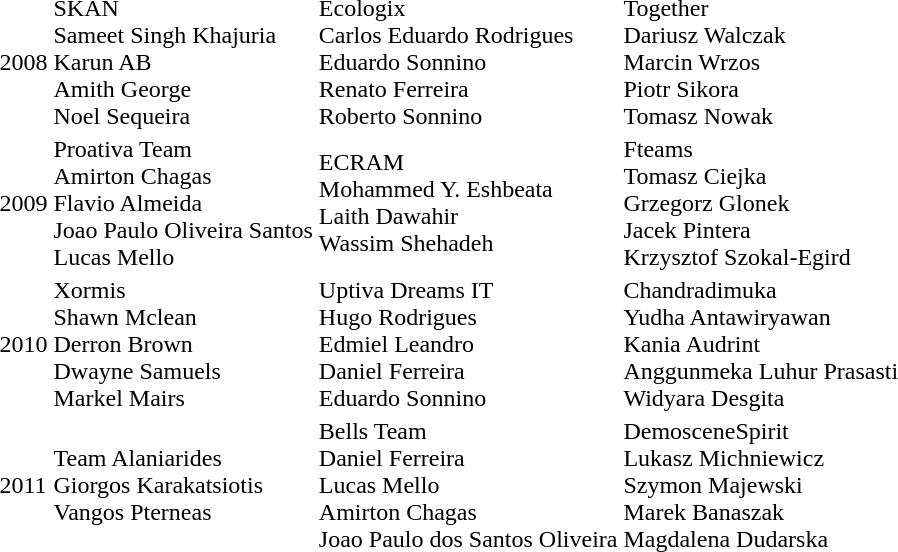<table>
<tr>
<td>2008</td>
<td> SKAN   <br>Sameet Singh Khajuria<br>Karun AB<br>Amith George<br>Noel Sequeira</td>
<td> Ecologix  <br>Carlos Eduardo Rodrigues<br>Eduardo Sonnino<br>Renato Ferreira<br>Roberto Sonnino</td>
<td> Together  <br>Dariusz Walczak<br>Marcin Wrzos<br>Piotr Sikora<br>Tomasz Nowak</td>
</tr>
<tr>
<td>2009 </td>
<td> Proativa Team <br>Amirton Chagas<br>Flavio Almeida<br>Joao Paulo Oliveira Santos<br>Lucas Mello</td>
<td> ECRAM <br>Mohammed Y. Eshbeata<br>Laith Dawahir<br>Wassim Shehadeh</td>
<td> Fteams <br>Tomasz Ciejka<br>Grzegorz Glonek<br>Jacek Pintera<br>Krzysztof Szokal-Egird</td>
</tr>
<tr>
<td>2010 </td>
<td> Xormis <br>Shawn Mclean<br>Derron Brown<br>Dwayne Samuels<br>Markel Mairs</td>
<td> Uptiva Dreams IT <br>Hugo Rodrigues<br>Edmiel Leandro<br>Daniel Ferreira<br>Eduardo Sonnino</td>
<td> Chandradimuka <br>Yudha Antawiryawan<br>Kania Audrint<br>Anggunmeka Luhur Prasasti<br>Widyara Desgita</td>
</tr>
<tr>
<td>2011 </td>
<td> Team Alaniarides<br>Giorgos Karakatsiotis<br>Vangos Pterneas</td>
<td> Bells Team<br>Daniel Ferreira<br>Lucas Mello<br>Amirton Chagas<br>Joao Paulo dos Santos Oliveira</td>
<td> DemosceneSpirit<br>Lukasz Michniewicz<br>Szymon Majewski<br>Marek Banaszak<br>Magdalena Dudarska</td>
</tr>
</table>
